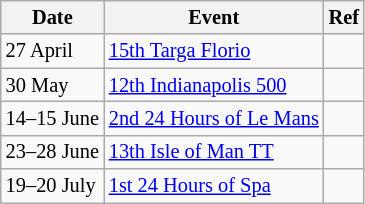<table class="wikitable" style="font-size: 85%">
<tr>
<th>Date</th>
<th>Event</th>
<th>Ref</th>
</tr>
<tr>
<td>27 April</td>
<td><a href='#'>15th Targa Florio</a></td>
<td></td>
</tr>
<tr>
<td>30 May</td>
<td><a href='#'>12th Indianapolis 500</a></td>
<td></td>
</tr>
<tr>
<td>14–15 June</td>
<td><a href='#'>2nd 24 Hours of Le Mans</a></td>
<td></td>
</tr>
<tr>
<td>23–28 June</td>
<td><a href='#'>13th Isle of Man TT</a></td>
<td></td>
</tr>
<tr>
<td>19–20 July</td>
<td><a href='#'>1st 24 Hours of Spa</a></td>
<td></td>
</tr>
</table>
